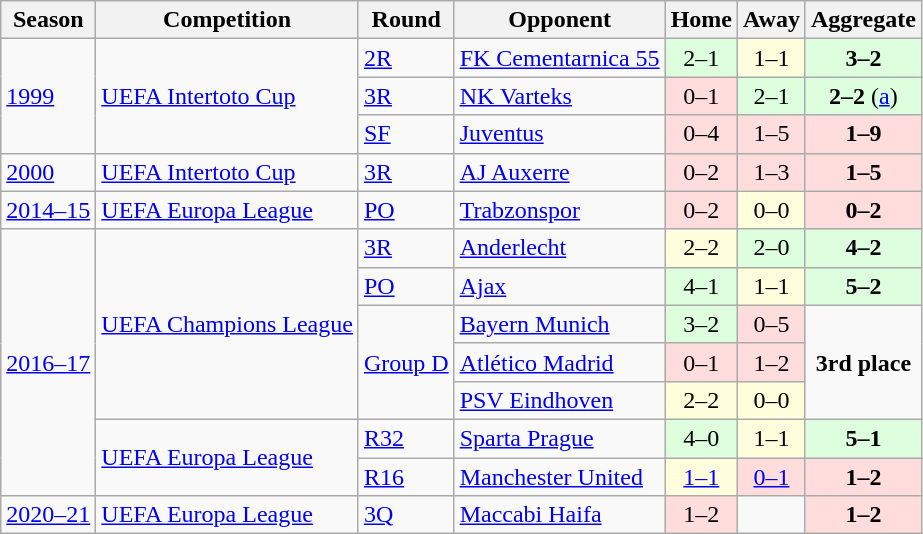<table class="wikitable sortable collapsible collapsed">
<tr>
<th>Season</th>
<th>Competition</th>
<th>Round</th>
<th>Opponent</th>
<th>Home</th>
<th>Away</th>
<th>Aggregate</th>
</tr>
<tr>
<td rowspan="3"><a href='#'>1999</a></td>
<td rowspan="3"><a href='#'>UEFA Intertoto Cup</a></td>
<td><a href='#'>2R</a></td>
<td> <a href='#'>FK Cementarnica 55</a></td>
<td style="background:#ddffdd;text-align:center;">2–1</td>
<td style="background:#ffffdd;text-align:center;">1–1</td>
<td style="background:#ddffdd;text-align:center;"><strong>3–2</strong></td>
</tr>
<tr>
<td><a href='#'>3R</a></td>
<td> <a href='#'>NK Varteks</a></td>
<td style="background:#ffdddd;text-align:center;">0–1</td>
<td style="background:#ddffdd;text-align:center;">2–1</td>
<td style="background:#ddffdd;text-align:center;"><strong>2–2</strong> (<a href='#'>a</a>)</td>
</tr>
<tr>
<td><a href='#'>SF</a></td>
<td> <a href='#'>Juventus</a></td>
<td style="background:#ffdddd;text-align:center;">0–4</td>
<td style="background:#ffdddd;text-align:center;">1–5</td>
<td style="background:#ffdddd;text-align:center;"><strong>1–9</strong></td>
</tr>
<tr>
<td><a href='#'>2000</a></td>
<td><a href='#'>UEFA Intertoto Cup</a></td>
<td><a href='#'>3R</a></td>
<td> <a href='#'>AJ Auxerre</a></td>
<td style="background:#ffdddd;text-align:center;">0–2</td>
<td style="background:#ffdddd;text-align:center;">1–3</td>
<td style="background:#ffdddd;text-align:center;"><strong>1–5</strong></td>
</tr>
<tr>
<td><a href='#'>2014–15</a></td>
<td><a href='#'>UEFA Europa League</a></td>
<td><a href='#'>PO</a></td>
<td> <a href='#'>Trabzonspor</a></td>
<td style="background:#ffdddd;text-align:center;">0–2</td>
<td style="background:#ffffdd;text-align:center;">0–0</td>
<td style="background:#ffdddd;text-align:center;"><strong>0–2</strong></td>
</tr>
<tr>
<td rowspan="7"><a href='#'>2016–17</a></td>
<td rowspan="5"><a href='#'>UEFA Champions League</a></td>
<td><a href='#'>3R</a></td>
<td> <a href='#'>Anderlecht</a></td>
<td style="background:#ffffdd;text-align:center;">2–2</td>
<td style="background:#ddffdd;text-align:center;">2–0</td>
<td style="background:#ddffdd;text-align:center;"><strong>4–2</strong></td>
</tr>
<tr>
<td><a href='#'>PO</a></td>
<td> <a href='#'>Ajax</a></td>
<td style="background:#ddffdd;text-align:center;">4–1</td>
<td style="background:#ffffdd;text-align:center;">1–1</td>
<td style="background:#ddffdd;text-align:center;"><strong>5–2</strong></td>
</tr>
<tr>
<td rowspan="3"><a href='#'>Group D</a></td>
<td> <a href='#'>Bayern Munich</a></td>
<td style="background:#ddffdd;text-align:center;">3–2</td>
<td style="background:#ffdddd;text-align:center;">0–5</td>
<td rowspan=3 align="center"><strong>3rd place</strong></td>
</tr>
<tr>
<td> <a href='#'>Atlético Madrid</a></td>
<td style="background:#ffdddd;text-align:center;">0–1</td>
<td style="background:#ffdddd;text-align:center;">1–2</td>
</tr>
<tr>
<td> <a href='#'>PSV Eindhoven</a></td>
<td style="background:#ffffdd;text-align:center;">2–2</td>
<td style="background:#ffffdd;text-align:center;">0–0</td>
</tr>
<tr>
<td rowspan="2"><a href='#'>UEFA Europa League</a></td>
<td><a href='#'>R32</a></td>
<td> <a href='#'>Sparta Prague</a></td>
<td style="background:#ddffdd;text-align:center;">4–0</td>
<td style="background:#ffffdd;text-align:center;">1–1</td>
<td style="background:#ddffdd;text-align:center;"><strong>5–1</strong></td>
</tr>
<tr>
<td><a href='#'>R16</a></td>
<td> <a href='#'>Manchester United</a></td>
<td style="background:#ffffdd;text-align:center;"><a href='#'>1–1</a></td>
<td style="background:#ffdddd;text-align:center;"><a href='#'>0–1</a></td>
<td style="background:#ffdddd;text-align:center;"><strong>1–2</strong></td>
</tr>
<tr>
<td><a href='#'>2020–21</a></td>
<td><a href='#'>UEFA Europa League</a></td>
<td><a href='#'>3Q</a></td>
<td> <a href='#'>Maccabi Haifa</a></td>
<td style="background:#ffdddd;text-align:center;">1–2</td>
<td></td>
<td style="background:#ffdddd;text-align:center;"><strong>1–2</strong></td>
</tr>
</table>
